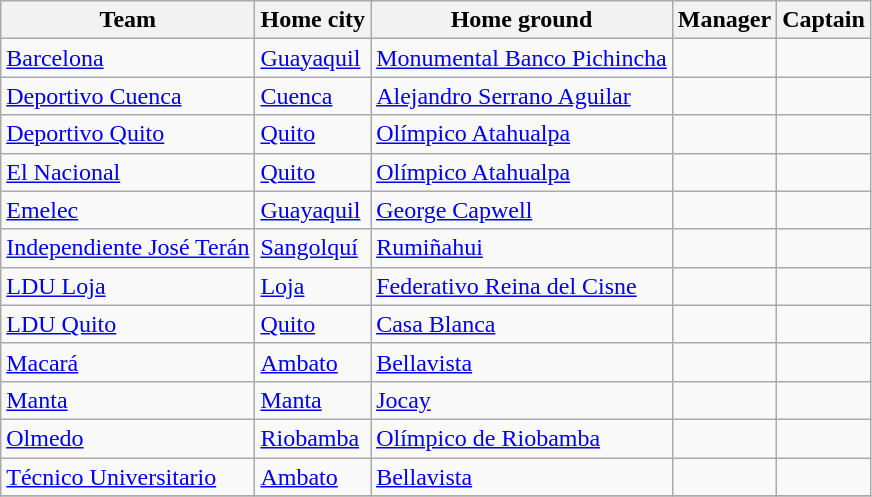<table class="wikitable sortable">
<tr>
<th>Team</th>
<th>Home city</th>
<th>Home ground</th>
<th>Manager</th>
<th>Captain</th>
</tr>
<tr>
<td><a href='#'>Barcelona</a></td>
<td><a href='#'>Guayaquil</a></td>
<td><a href='#'>Monumental Banco Pichincha</a></td>
<td></td>
<td> </td>
</tr>
<tr>
<td><a href='#'>Deportivo Cuenca</a></td>
<td><a href='#'>Cuenca</a></td>
<td><a href='#'>Alejandro Serrano Aguilar</a></td>
<td></td>
<td> </td>
</tr>
<tr>
<td><a href='#'>Deportivo Quito</a></td>
<td><a href='#'>Quito</a></td>
<td><a href='#'>Olímpico Atahualpa</a></td>
<td></td>
<td> </td>
</tr>
<tr>
<td><a href='#'>El Nacional</a></td>
<td><a href='#'>Quito</a></td>
<td><a href='#'>Olímpico Atahualpa</a></td>
<td></td>
<td> </td>
</tr>
<tr>
<td><a href='#'>Emelec</a></td>
<td><a href='#'>Guayaquil</a></td>
<td><a href='#'>George Capwell</a></td>
<td></td>
<td> </td>
</tr>
<tr>
<td><a href='#'>Independiente José Terán</a></td>
<td><a href='#'>Sangolquí</a></td>
<td><a href='#'>Rumiñahui</a></td>
<td></td>
<td> </td>
</tr>
<tr>
<td><a href='#'>LDU Loja</a></td>
<td><a href='#'>Loja</a></td>
<td><a href='#'>Federativo Reina del Cisne</a></td>
<td></td>
<td> </td>
</tr>
<tr>
<td><a href='#'>LDU Quito</a></td>
<td><a href='#'>Quito</a></td>
<td><a href='#'>Casa Blanca</a></td>
<td></td>
<td> </td>
</tr>
<tr>
<td><a href='#'>Macará</a></td>
<td><a href='#'>Ambato</a></td>
<td><a href='#'>Bellavista</a></td>
<td></td>
<td> </td>
</tr>
<tr>
<td><a href='#'>Manta</a></td>
<td><a href='#'>Manta</a></td>
<td><a href='#'>Jocay</a></td>
<td></td>
<td> </td>
</tr>
<tr>
<td><a href='#'>Olmedo</a></td>
<td><a href='#'>Riobamba</a></td>
<td><a href='#'>Olímpico de Riobamba</a></td>
<td></td>
<td> </td>
</tr>
<tr>
<td><a href='#'>Técnico Universitario</a></td>
<td><a href='#'>Ambato</a></td>
<td><a href='#'>Bellavista</a></td>
<td></td>
<td> </td>
</tr>
<tr>
</tr>
</table>
